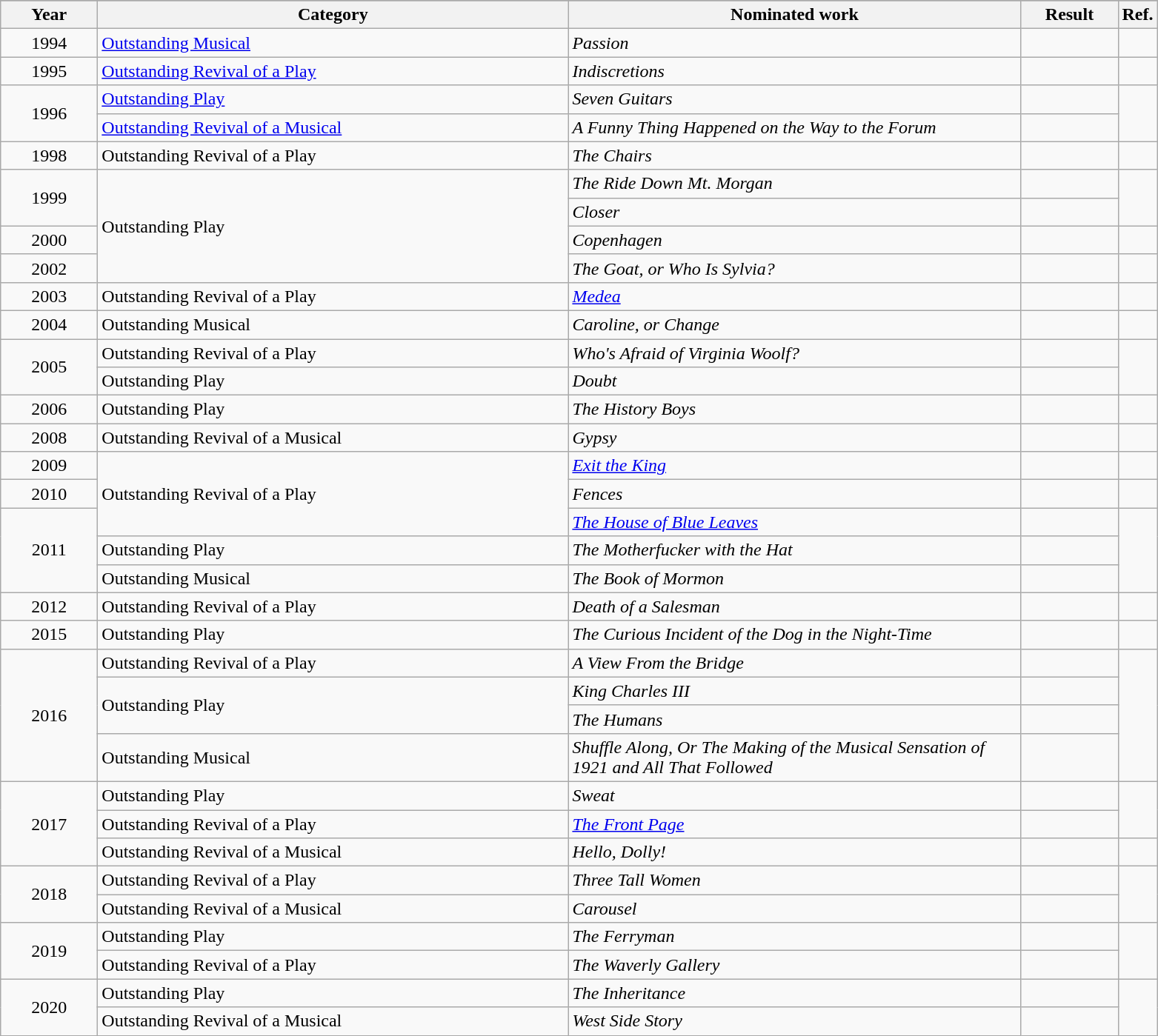<table class=wikitable>
<tr>
</tr>
<tr>
<th scope="col" style="width:5em;">Year</th>
<th scope="col" style="width:26em;">Category</th>
<th scope="col" style="width:25em;">Nominated work</th>
<th scope="col" style="width:5em;">Result</th>
<th>Ref.</th>
</tr>
<tr>
<td style="text-align:center;">1994</td>
<td><a href='#'>Outstanding Musical</a></td>
<td><em>Passion</em></td>
<td></td>
<td style="text-align:center;"></td>
</tr>
<tr>
<td style="text-align:center;">1995</td>
<td><a href='#'>Outstanding Revival of a Play</a></td>
<td><em>Indiscretions</em></td>
<td></td>
<td style="text-align:center;"></td>
</tr>
<tr>
<td style="text-align:center;", rowspan="2">1996</td>
<td><a href='#'>Outstanding Play</a></td>
<td><em>Seven Guitars</em></td>
<td></td>
<td rowspan="2" style="text-align:center;"></td>
</tr>
<tr>
<td><a href='#'>Outstanding Revival of a Musical</a></td>
<td><em>A Funny Thing Happened on the Way to the Forum</em></td>
<td></td>
</tr>
<tr>
<td style="text-align:center;">1998</td>
<td>Outstanding Revival of a Play</td>
<td><em>The Chairs</em></td>
<td></td>
<td style="text-align:center;"></td>
</tr>
<tr>
<td style="text-align:center;", rowspan="2">1999</td>
<td rowspan="4">Outstanding Play</td>
<td><em>The Ride Down Mt. Morgan</em></td>
<td></td>
<td rowspan="2" style="text-align:center;"></td>
</tr>
<tr>
<td><em>Closer</em></td>
<td></td>
</tr>
<tr>
<td style="text-align:center;">2000</td>
<td><em>Copenhagen</em></td>
<td></td>
<td style="text-align:center;"></td>
</tr>
<tr>
<td style="text-align:center;">2002</td>
<td><em>The Goat, or Who Is Sylvia?</em></td>
<td></td>
<td style="text-align:center;"></td>
</tr>
<tr>
<td style="text-align:center;">2003</td>
<td>Outstanding Revival of a Play</td>
<td><em><a href='#'>Medea</a></em></td>
<td></td>
<td style="text-align:center;"></td>
</tr>
<tr>
<td style="text-align:center;">2004</td>
<td>Outstanding Musical</td>
<td><em>Caroline, or Change</em></td>
<td></td>
<td style="text-align:center;"></td>
</tr>
<tr>
<td style="text-align:center;", rowspan="2">2005</td>
<td>Outstanding Revival of a Play</td>
<td><em>Who's Afraid of Virginia Woolf?</em></td>
<td></td>
<td rowspan="2" style="text-align:center;"></td>
</tr>
<tr>
<td>Outstanding Play</td>
<td><em>Doubt</em></td>
<td></td>
</tr>
<tr>
<td style="text-align:center;">2006</td>
<td>Outstanding Play</td>
<td><em>The History Boys</em></td>
<td></td>
<td style="text-align:center;"></td>
</tr>
<tr>
<td style="text-align:center;">2008</td>
<td>Outstanding Revival of a Musical</td>
<td><em>Gypsy</em></td>
<td></td>
<td style="text-align:center;"></td>
</tr>
<tr>
<td style="text-align:center;">2009</td>
<td rowspan="3">Outstanding Revival of a Play</td>
<td><em><a href='#'>Exit the King</a></em></td>
<td></td>
<td style="text-align:center;"></td>
</tr>
<tr>
<td style="text-align:center;">2010</td>
<td><em>Fences</em></td>
<td></td>
<td style="text-align:center;"></td>
</tr>
<tr>
<td style="text-align:center;", rowspan="3">2011</td>
<td><em><a href='#'>The House of Blue Leaves</a></em></td>
<td></td>
<td rowspan="3" style="text-align:center;"></td>
</tr>
<tr>
<td>Outstanding Play</td>
<td><em>The Motherfucker with the Hat</em></td>
<td></td>
</tr>
<tr>
<td>Outstanding Musical</td>
<td><em>The Book of Mormon</em></td>
<td></td>
</tr>
<tr>
<td style="text-align:center;">2012</td>
<td>Outstanding Revival of a Play</td>
<td><em>Death of a Salesman</em></td>
<td></td>
<td style="text-align:center;"></td>
</tr>
<tr>
<td style="text-align:center;">2015</td>
<td>Outstanding Play</td>
<td><em>The Curious Incident of the Dog in the Night-Time</em></td>
<td></td>
<td style="text-align:center;"></td>
</tr>
<tr>
<td style="text-align:center;", rowspan="4">2016</td>
<td>Outstanding Revival of a Play</td>
<td><em>A View From the Bridge</em></td>
<td></td>
<td rowspan="4" style="text-align:center;"></td>
</tr>
<tr>
<td rowspan="2">Outstanding Play</td>
<td><em>King Charles III</em></td>
<td></td>
</tr>
<tr>
<td><em>The Humans</em></td>
<td></td>
</tr>
<tr>
<td>Outstanding Musical</td>
<td><em>Shuffle Along, Or The Making of the Musical Sensation of 1921 and All That Followed</em></td>
<td></td>
</tr>
<tr>
<td style="text-align:center;", rowspan="3">2017</td>
<td>Outstanding Play</td>
<td><em>Sweat</em></td>
<td></td>
<td rowspan="2" style="text-align:center;"></td>
</tr>
<tr>
<td>Outstanding Revival of a Play</td>
<td><em><a href='#'>The Front Page</a></em></td>
<td></td>
</tr>
<tr>
<td>Outstanding Revival of a Musical</td>
<td><em>Hello, Dolly!</em></td>
<td></td>
<td style="text-align:center;"></td>
</tr>
<tr>
<td style="text-align:center;", rowspan="2">2018</td>
<td>Outstanding Revival of a Play</td>
<td><em>Three Tall Women</em></td>
<td></td>
<td rowspan="2" style="text-align:center;"></td>
</tr>
<tr>
<td>Outstanding Revival of a Musical</td>
<td><em>Carousel</em></td>
<td></td>
</tr>
<tr>
<td style="text-align:center;", rowspan="2">2019</td>
<td>Outstanding Play</td>
<td><em>The Ferryman</em></td>
<td></td>
<td rowspan="2" style="text-align:center;"></td>
</tr>
<tr>
<td>Outstanding Revival of a Play</td>
<td><em>The Waverly Gallery</em></td>
<td></td>
</tr>
<tr>
<td style="text-align:center;", rowspan="2">2020</td>
<td>Outstanding Play</td>
<td><em>The Inheritance</em></td>
<td></td>
<td rowspan="2" style="text-align:center;"></td>
</tr>
<tr>
<td>Outstanding Revival of a Musical</td>
<td><em>West Side Story</em></td>
<td></td>
</tr>
</table>
